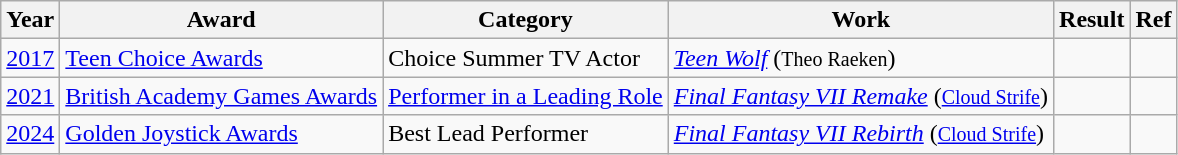<table class="wikitable">
<tr>
<th>Year</th>
<th>Award</th>
<th>Category</th>
<th>Work</th>
<th>Result</th>
<th>Ref</th>
</tr>
<tr>
<td><a href='#'>2017</a></td>
<td><a href='#'>Teen Choice Awards</a></td>
<td>Choice Summer TV Actor</td>
<td><em><a href='#'>Teen Wolf</a></em> (<small>Theo Raeken</small>)</td>
<td></td>
<td></td>
</tr>
<tr>
<td><a href='#'>2021</a></td>
<td><a href='#'>British Academy Games Awards</a></td>
<td><a href='#'>Performer in a Leading Role</a></td>
<td><em><a href='#'>Final Fantasy VII Remake</a></em> (<small><a href='#'>Cloud Strife</a></small>)</td>
<td></td>
<td></td>
</tr>
<tr>
<td><a href='#'>2024</a></td>
<td><a href='#'>Golden Joystick Awards</a></td>
<td>Best Lead Performer</td>
<td><em><a href='#'>Final Fantasy VII Rebirth</a></em> (<small><a href='#'>Cloud Strife</a></small>)</td>
<td></td>
<td></td>
</tr>
</table>
